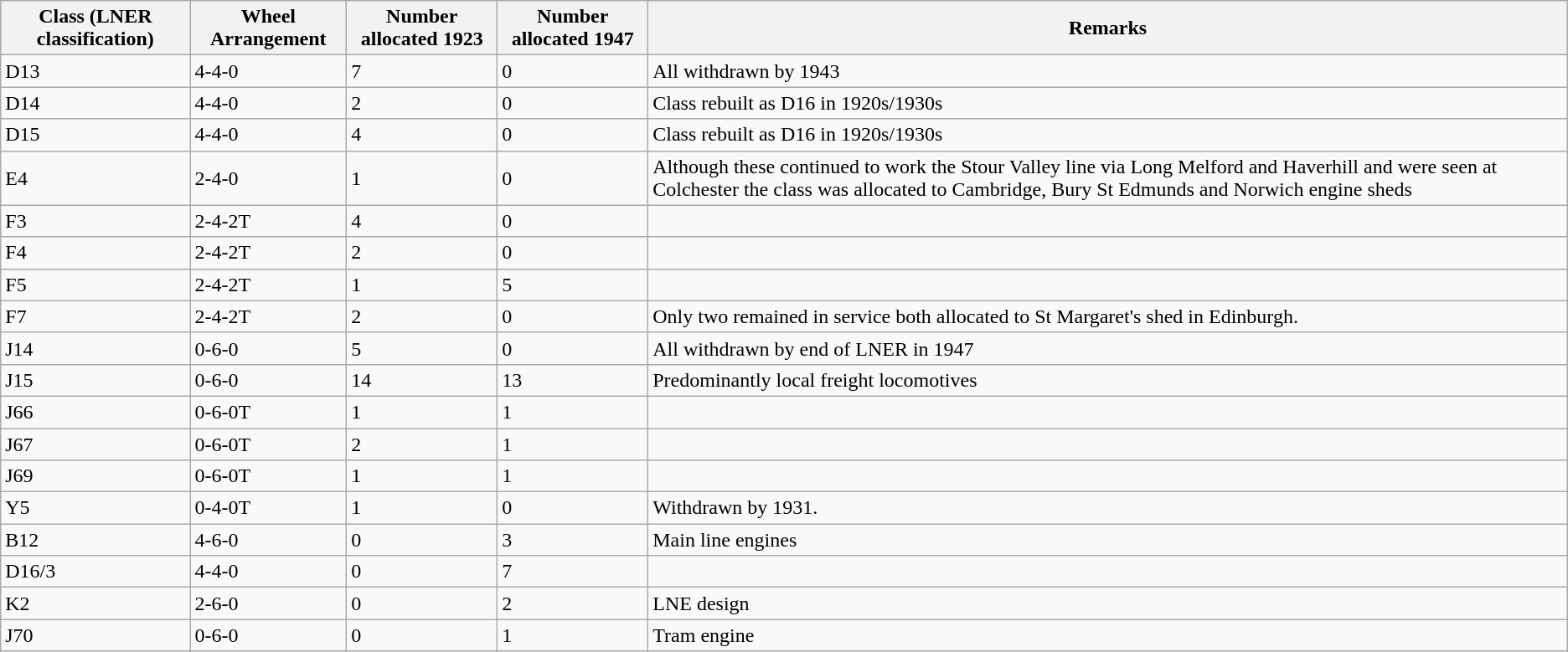<table class="wikitable sortable">
<tr>
<th>Class (LNER classification)</th>
<th>Wheel Arrangement</th>
<th>Number allocated 1923</th>
<th>Number allocated 1947</th>
<th>Remarks</th>
</tr>
<tr>
<td>D13</td>
<td>4-4-0</td>
<td>7</td>
<td>0</td>
<td>All withdrawn by 1943</td>
</tr>
<tr>
<td>D14</td>
<td>4-4-0</td>
<td>2</td>
<td>0</td>
<td>Class rebuilt as D16 in 1920s/1930s</td>
</tr>
<tr>
<td>D15</td>
<td>4-4-0</td>
<td>4</td>
<td>0</td>
<td>Class rebuilt as D16 in 1920s/1930s</td>
</tr>
<tr>
<td>E4</td>
<td>2-4-0</td>
<td>1</td>
<td>0</td>
<td>Although these continued to work the Stour Valley line via Long Melford and Haverhill and were seen at Colchester the class was allocated to Cambridge, Bury St Edmunds and Norwich engine sheds</td>
</tr>
<tr>
<td>F3</td>
<td>2-4-2T</td>
<td>4</td>
<td>0</td>
<td></td>
</tr>
<tr>
<td>F4</td>
<td>2-4-2T</td>
<td>2</td>
<td>0</td>
<td></td>
</tr>
<tr>
<td>F5</td>
<td>2-4-2T</td>
<td>1</td>
<td>5</td>
<td></td>
</tr>
<tr>
<td>F7</td>
<td>2-4-2T</td>
<td>2</td>
<td>0</td>
<td>Only two remained in service both allocated to St Margaret's shed in Edinburgh.</td>
</tr>
<tr>
<td>J14</td>
<td>0-6-0</td>
<td>5</td>
<td>0</td>
<td>All withdrawn by end of LNER in 1947</td>
</tr>
<tr>
<td>J15</td>
<td>0-6-0</td>
<td>14</td>
<td>13</td>
<td>Predominantly local freight locomotives</td>
</tr>
<tr>
<td>J66</td>
<td>0-6-0T</td>
<td>1</td>
<td>1</td>
<td></td>
</tr>
<tr>
<td>J67</td>
<td>0-6-0T</td>
<td>2</td>
<td>1</td>
<td></td>
</tr>
<tr>
<td>J69</td>
<td>0-6-0T</td>
<td>1</td>
<td>1</td>
<td></td>
</tr>
<tr>
<td>Y5</td>
<td>0-4-0T</td>
<td>1</td>
<td>0</td>
<td>Withdrawn by 1931.</td>
</tr>
<tr>
<td>B12</td>
<td>4-6-0</td>
<td>0</td>
<td>3</td>
<td>Main line engines</td>
</tr>
<tr>
<td>D16/3</td>
<td>4-4-0</td>
<td>0</td>
<td>7</td>
<td></td>
</tr>
<tr>
<td>K2</td>
<td>2-6-0</td>
<td>0</td>
<td>2</td>
<td>LNE design</td>
</tr>
<tr>
<td>J70</td>
<td>0-6-0</td>
<td>0</td>
<td>1</td>
<td>Tram engine</td>
</tr>
</table>
